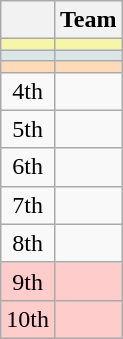<table class="wikitable" style="text-align:center">
<tr>
<th width=15></th>
<th>Team</th>
</tr>
<tr bgcolor="#F7F6A8">
<td></td>
<td align=left></td>
</tr>
<tr bgcolor="#DCE5E5">
<td></td>
<td align=left></td>
</tr>
<tr bgcolor="#FFDAB9">
<td></td>
<td align=left></td>
</tr>
<tr>
<td>4th</td>
<td align=left></td>
</tr>
<tr>
<td>5th</td>
<td align=left></td>
</tr>
<tr>
<td>6th</td>
<td align=left></td>
</tr>
<tr>
<td>7th</td>
<td align=left></td>
</tr>
<tr>
<td>8th</td>
<td align=left></td>
</tr>
<tr style="background:#ffcccc;">
<td>9th</td>
<td align=left></td>
</tr>
<tr style="background:#ffcccc;">
<td>10th</td>
<td align=left></td>
</tr>
</table>
